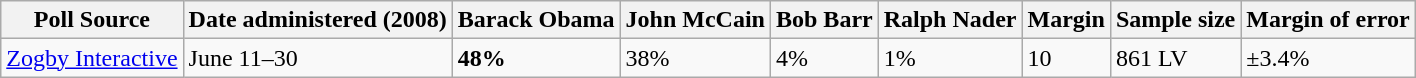<table class="wikitable collapsible">
<tr>
<th>Poll Source</th>
<th>Date administered (2008)</th>
<th>Barack Obama</th>
<th>John McCain</th>
<th>Bob Barr</th>
<th>Ralph Nader</th>
<th>Margin</th>
<th>Sample size</th>
<th>Margin of error</th>
</tr>
<tr>
<td><a href='#'>Zogby Interactive</a></td>
<td>June 11–30</td>
<td><strong>48%</strong></td>
<td>38%</td>
<td>4%</td>
<td>1%</td>
<td>10</td>
<td>861 LV</td>
<td>±3.4%</td>
</tr>
</table>
